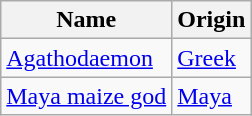<table class="wikitable" style="display: inline-table;">
<tr>
<th>Name</th>
<th>Origin</th>
</tr>
<tr>
<td><a href='#'>Agathodaemon</a></td>
<td><a href='#'>Greek</a></td>
</tr>
<tr>
<td><a href='#'>Maya maize god</a></td>
<td><a href='#'>Maya</a></td>
</tr>
</table>
